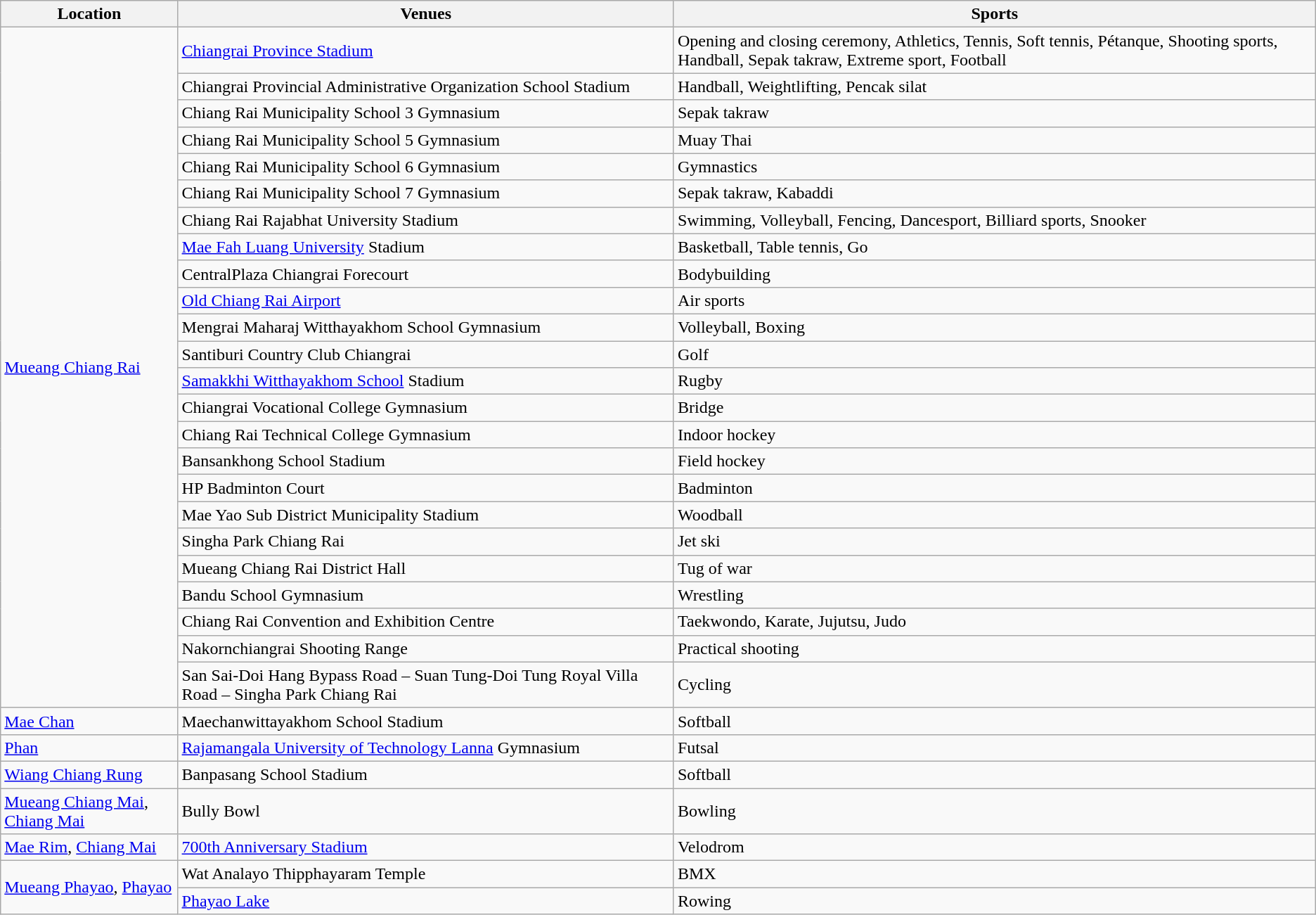<table class="wikitable">
<tr>
<th>Location</th>
<th>Venues</th>
<th>Sports</th>
</tr>
<tr>
<td rowspan="24"><a href='#'>Mueang Chiang Rai</a></td>
<td><a href='#'>Chiangrai Province Stadium</a></td>
<td>Opening and closing ceremony, Athletics, Tennis, Soft tennis, Pétanque, Shooting sports, Handball, Sepak takraw, Extreme sport, Football</td>
</tr>
<tr>
<td>Chiangrai Provincial Administrative Organization School Stadium</td>
<td>Handball, Weightlifting, Pencak silat</td>
</tr>
<tr>
<td>Chiang Rai Municipality School 3 Gymnasium</td>
<td>Sepak takraw</td>
</tr>
<tr>
<td>Chiang Rai Municipality School 5 Gymnasium</td>
<td>Muay Thai</td>
</tr>
<tr>
<td>Chiang Rai Municipality School 6 Gymnasium</td>
<td>Gymnastics</td>
</tr>
<tr>
<td>Chiang Rai Municipality School 7 Gymnasium</td>
<td>Sepak takraw, Kabaddi</td>
</tr>
<tr>
<td>Chiang Rai Rajabhat University Stadium</td>
<td>Swimming, Volleyball, Fencing, Dancesport, Billiard sports, Snooker</td>
</tr>
<tr>
<td><a href='#'>Mae Fah Luang University</a> Stadium</td>
<td>Basketball, Table tennis, Go</td>
</tr>
<tr>
<td>CentralPlaza Chiangrai Forecourt</td>
<td>Bodybuilding</td>
</tr>
<tr>
<td><a href='#'>Old Chiang Rai Airport</a></td>
<td>Air sports</td>
</tr>
<tr>
<td>Mengrai Maharaj Witthayakhom School Gymnasium</td>
<td>Volleyball, Boxing</td>
</tr>
<tr>
<td>Santiburi Country Club Chiangrai</td>
<td>Golf</td>
</tr>
<tr>
<td><a href='#'>Samakkhi Witthayakhom School</a> Stadium</td>
<td>Rugby</td>
</tr>
<tr>
<td>Chiangrai Vocational College Gymnasium</td>
<td>Bridge</td>
</tr>
<tr>
<td>Chiang Rai Technical College Gymnasium</td>
<td>Indoor hockey</td>
</tr>
<tr>
<td>Bansankhong School Stadium</td>
<td>Field hockey</td>
</tr>
<tr>
<td>HP Badminton Court</td>
<td>Badminton</td>
</tr>
<tr>
<td>Mae Yao Sub District Municipality Stadium</td>
<td>Woodball</td>
</tr>
<tr>
<td>Singha Park Chiang Rai</td>
<td>Jet ski</td>
</tr>
<tr>
<td>Mueang Chiang Rai District Hall</td>
<td>Tug of war</td>
</tr>
<tr>
<td>Bandu School Gymnasium</td>
<td>Wrestling</td>
</tr>
<tr>
<td>Chiang Rai Convention and Exhibition Centre</td>
<td>Taekwondo, Karate, Jujutsu, Judo</td>
</tr>
<tr>
<td>Nakornchiangrai Shooting Range</td>
<td>Practical shooting</td>
</tr>
<tr>
<td>San Sai-Doi Hang Bypass Road – Suan Tung-Doi Tung Royal Villa Road – Singha Park Chiang Rai</td>
<td>Cycling</td>
</tr>
<tr>
<td><a href='#'>Mae Chan</a></td>
<td>Maechanwittayakhom School Stadium</td>
<td>Softball</td>
</tr>
<tr>
<td><a href='#'>Phan</a></td>
<td><a href='#'>Rajamangala University of Technology Lanna</a> Gymnasium</td>
<td>Futsal</td>
</tr>
<tr>
<td><a href='#'>Wiang Chiang Rung</a></td>
<td>Banpasang School Stadium</td>
<td>Softball</td>
</tr>
<tr>
<td><a href='#'>Mueang Chiang Mai</a>, <a href='#'>Chiang Mai</a></td>
<td>Bully Bowl</td>
<td>Bowling</td>
</tr>
<tr>
<td><a href='#'>Mae Rim</a>, <a href='#'>Chiang Mai</a></td>
<td><a href='#'>700th Anniversary Stadium</a></td>
<td>Velodrom</td>
</tr>
<tr>
<td rowspan="2"><a href='#'>Mueang Phayao</a>, <a href='#'>Phayao</a></td>
<td>Wat Analayo Thipphayaram Temple</td>
<td>BMX</td>
</tr>
<tr>
<td><a href='#'>Phayao Lake</a></td>
<td>Rowing</td>
</tr>
</table>
